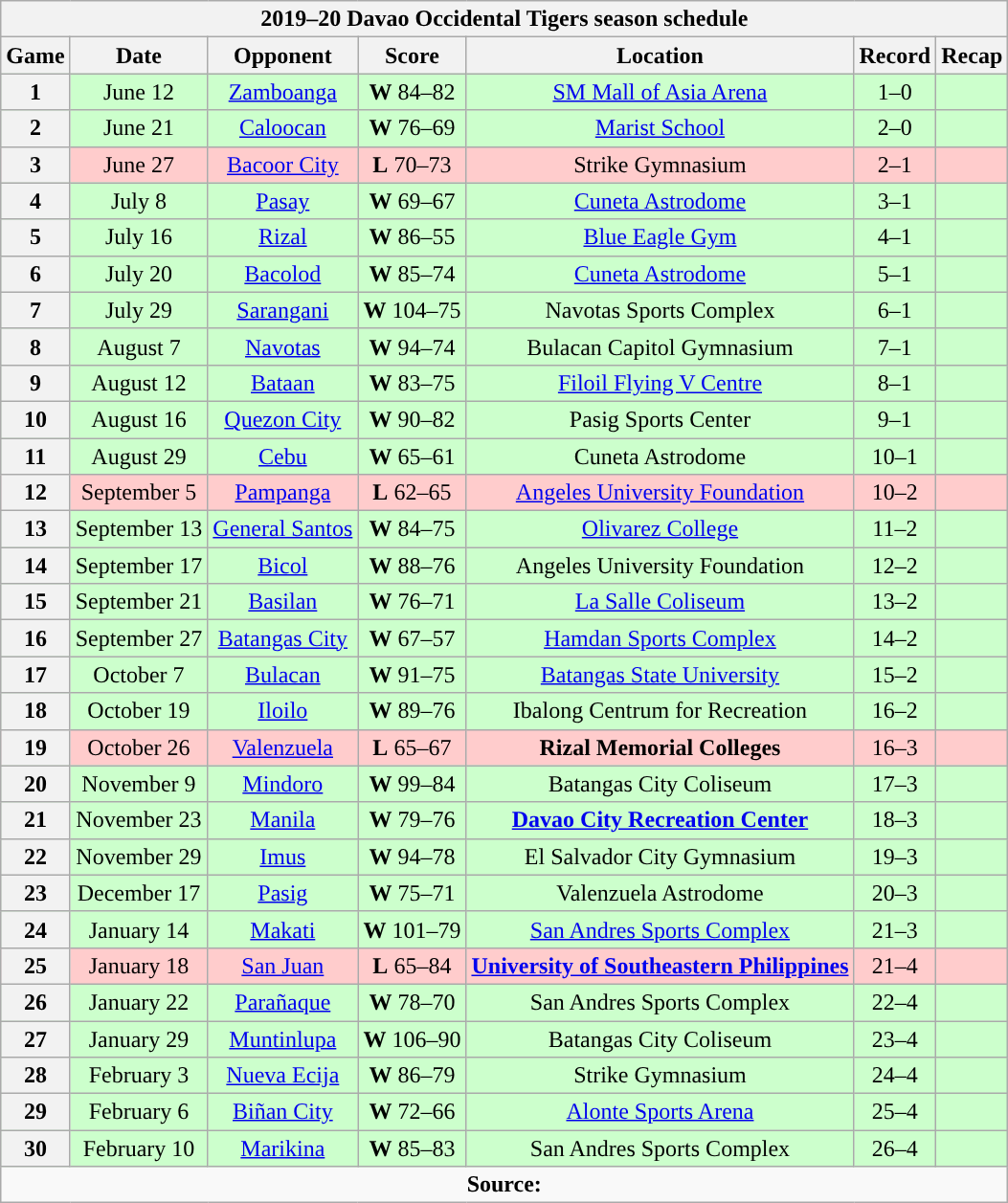<table class="wikitable" style="text-align:center">
<tr>
<th colspan=7>2019–20 Davao Occidental Tigers season schedule</th>
</tr>
<tr>
<th>Game</th>
<th>Date</th>
<th>Opponent</th>
<th>Score</th>
<th>Location</th>
<th>Record</th>
<th>Recap<br></th>
</tr>
<tr style="background:#cfc">
<th>1</th>
<td>June 12</td>
<td><a href='#'>Zamboanga</a></td>
<td><strong>W</strong> 84–82</td>
<td><a href='#'>SM Mall of Asia Arena</a></td>
<td>1–0</td>
<td></td>
</tr>
<tr style="background:#cfc">
<th>2</th>
<td>June 21</td>
<td><a href='#'>Caloocan</a></td>
<td><strong>W</strong> 76–69</td>
<td><a href='#'>Marist School</a></td>
<td>2–0</td>
<td></td>
</tr>
<tr style="background:#fcc">
<th>3</th>
<td>June 27</td>
<td><a href='#'>Bacoor City</a></td>
<td><strong>L</strong> 70–73</td>
<td>Strike Gymnasium</td>
<td>2–1</td>
<td></td>
</tr>
<tr style="background:#cfc">
<th>4</th>
<td>July 8</td>
<td><a href='#'>Pasay</a></td>
<td><strong>W</strong> 69–67</td>
<td><a href='#'>Cuneta Astrodome</a></td>
<td>3–1</td>
<td></td>
</tr>
<tr style="background:#cfc">
<th>5</th>
<td>July 16</td>
<td><a href='#'>Rizal</a></td>
<td><strong>W</strong> 86–55</td>
<td><a href='#'>Blue Eagle Gym</a></td>
<td>4–1</td>
<td></td>
</tr>
<tr style="background:#cfc">
<th>6</th>
<td>July 20</td>
<td><a href='#'>Bacolod</a></td>
<td><strong>W</strong> 85–74</td>
<td><a href='#'>Cuneta Astrodome</a></td>
<td>5–1</td>
<td></td>
</tr>
<tr style="background:#cfc">
<th>7</th>
<td>July 29</td>
<td><a href='#'>Sarangani</a></td>
<td><strong>W</strong> 104–75</td>
<td>Navotas Sports Complex</td>
<td>6–1</td>
<td></td>
</tr>
<tr style="background:#cfc">
<th>8</th>
<td>August 7</td>
<td><a href='#'>Navotas</a></td>
<td><strong>W</strong> 94–74</td>
<td>Bulacan Capitol Gymnasium</td>
<td>7–1</td>
<td></td>
</tr>
<tr style="background:#cfc">
<th>9</th>
<td>August 12</td>
<td><a href='#'>Bataan</a></td>
<td><strong>W</strong> 83–75</td>
<td><a href='#'>Filoil Flying V Centre</a></td>
<td>8–1</td>
<td></td>
</tr>
<tr style="background:#cfc">
<th>10</th>
<td>August 16</td>
<td><a href='#'>Quezon City</a></td>
<td><strong>W</strong> 90–82</td>
<td>Pasig Sports Center</td>
<td>9–1</td>
<td></td>
</tr>
<tr style="background:#cfc">
<th>11</th>
<td>August 29</td>
<td><a href='#'>Cebu</a></td>
<td><strong>W</strong> 65–61</td>
<td>Cuneta Astrodome</td>
<td>10–1</td>
<td><br></td>
</tr>
<tr style="background:#fcc">
<th>12</th>
<td>September 5</td>
<td><a href='#'>Pampanga</a></td>
<td><strong>L</strong> 62–65</td>
<td><a href='#'>Angeles University Foundation</a></td>
<td>10–2</td>
<td></td>
</tr>
<tr style="background:#cfc">
<th>13</th>
<td>September 13</td>
<td><a href='#'>General Santos</a></td>
<td><strong>W</strong> 84–75</td>
<td><a href='#'>Olivarez College</a></td>
<td>11–2</td>
<td></td>
</tr>
<tr style="background:#cfc">
<th>14</th>
<td>September 17</td>
<td><a href='#'>Bicol</a></td>
<td><strong>W</strong> 88–76</td>
<td>Angeles University Foundation</td>
<td>12–2</td>
<td></td>
</tr>
<tr style="background:#cfc">
<th>15</th>
<td>September 21</td>
<td><a href='#'>Basilan</a></td>
<td><strong>W</strong> 76–71</td>
<td><a href='#'>La Salle Coliseum</a></td>
<td>13–2</td>
<td></td>
</tr>
<tr style="background:#cfc">
<th>16</th>
<td>September 27</td>
<td><a href='#'>Batangas City</a></td>
<td><strong>W</strong> 67–57</td>
<td> <a href='#'>Hamdan Sports Complex</a></td>
<td>14–2</td>
<td></td>
</tr>
<tr style="background:#cfc">
<th>17</th>
<td>October 7</td>
<td><a href='#'>Bulacan</a></td>
<td><strong>W</strong> 91–75</td>
<td><a href='#'>Batangas State University</a></td>
<td>15–2</td>
<td></td>
</tr>
<tr style="background:#cfc">
<th>18</th>
<td>October 19</td>
<td><a href='#'>Iloilo</a></td>
<td><strong>W</strong> 89–76</td>
<td>Ibalong Centrum for Recreation</td>
<td>16–2</td>
<td></td>
</tr>
<tr style="background:#fcc">
<th>19</th>
<td>October 26</td>
<td><a href='#'>Valenzuela</a></td>
<td><strong>L</strong> 65–67</td>
<td><strong>Rizal Memorial Colleges</strong></td>
<td>16–3</td>
<td></td>
</tr>
<tr style="background:#cfc">
<th>20</th>
<td>November 9</td>
<td><a href='#'>Mindoro</a></td>
<td><strong>W</strong> 99–84</td>
<td>Batangas City Coliseum</td>
<td>17–3</td>
<td></td>
</tr>
<tr style="background:#cfc">
<th>21</th>
<td>November 23</td>
<td><a href='#'>Manila</a></td>
<td><strong>W</strong> 79–76</td>
<td><strong><a href='#'>Davao City Recreation Center</a></strong></td>
<td>18–3</td>
<td></td>
</tr>
<tr style="background:#cfc">
<th>22</th>
<td>November 29</td>
<td><a href='#'>Imus</a></td>
<td><strong>W</strong> 94–78</td>
<td>El Salvador City Gymnasium</td>
<td>19–3</td>
<td><br></td>
</tr>
<tr style="background:#cfc">
<th>23</th>
<td>December 17</td>
<td><a href='#'>Pasig</a></td>
<td><strong>W</strong> 75–71</td>
<td>Valenzuela Astrodome</td>
<td>20–3</td>
<td></td>
</tr>
<tr style="background:#cfc">
<th>24</th>
<td>January 14</td>
<td><a href='#'>Makati</a></td>
<td><strong>W</strong> 101–79</td>
<td><a href='#'>San Andres Sports Complex</a></td>
<td>21–3</td>
<td></td>
</tr>
<tr style="background:#fcc">
<th>25</th>
<td>January 18</td>
<td><a href='#'>San Juan</a></td>
<td><strong>L</strong> 65–84</td>
<td><strong><a href='#'>University of Southeastern Philippines</a></strong></td>
<td>21–4</td>
<td></td>
</tr>
<tr style="background:#cfc">
<th>26</th>
<td>January 22</td>
<td><a href='#'>Parañaque</a></td>
<td><strong>W</strong> 78–70</td>
<td>San Andres Sports Complex</td>
<td>22–4</td>
<td></td>
</tr>
<tr style="background:#cfc">
<th>27</th>
<td>January 29</td>
<td><a href='#'>Muntinlupa</a></td>
<td><strong>W</strong> 106–90</td>
<td>Batangas City Coliseum</td>
<td>23–4</td>
<td></td>
</tr>
<tr style="background:#cfc">
<th>28</th>
<td>February 3</td>
<td><a href='#'>Nueva Ecija</a></td>
<td><strong>W</strong> 86–79</td>
<td>Strike Gymnasium</td>
<td>24–4</td>
<td></td>
</tr>
<tr style="background:#cfc">
<th>29</th>
<td>February 6</td>
<td><a href='#'>Biñan City</a></td>
<td><strong>W</strong> 72–66</td>
<td><a href='#'>Alonte Sports Arena</a></td>
<td>25–4</td>
<td></td>
</tr>
<tr style="background:#cfc">
<th>30</th>
<td>February 10</td>
<td><a href='#'>Marikina</a></td>
<td><strong>W</strong> 85–83</td>
<td>San Andres Sports Complex</td>
<td>26–4</td>
<td></td>
</tr>
<tr>
<td colspan=7 align=center><strong>Source: </strong></td>
</tr>
</table>
